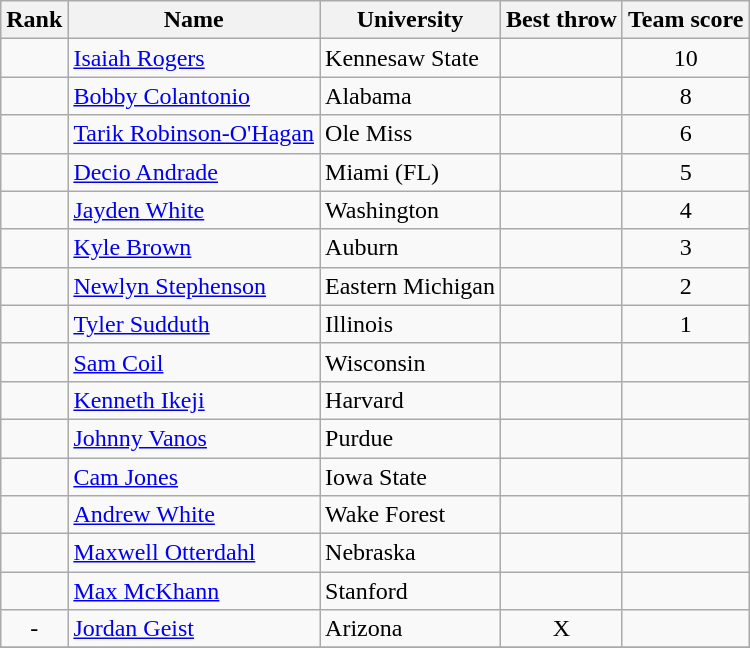<table class="wikitable sortable" style="text-align:center">
<tr>
<th>Rank</th>
<th>Name</th>
<th>University</th>
<th>Best throw</th>
<th>Team score</th>
</tr>
<tr>
<td></td>
<td align=left><a href='#'>Isaiah Rogers</a></td>
<td align="left">Kennesaw State</td>
<td><strong></strong></td>
<td>10</td>
</tr>
<tr>
<td></td>
<td align=left><a href='#'>Bobby Colantonio</a></td>
<td align="left">Alabama</td>
<td><strong></strong></td>
<td>8</td>
</tr>
<tr>
<td></td>
<td align=left><a href='#'>Tarik Robinson-O'Hagan</a></td>
<td align="left">Ole Miss</td>
<td><strong></strong></td>
<td>6</td>
</tr>
<tr>
<td></td>
<td align=left><a href='#'>Decio Andrade</a></td>
<td align="left">Miami (FL)</td>
<td><strong></strong></td>
<td>5</td>
</tr>
<tr>
<td></td>
<td align=left><a href='#'>Jayden White</a></td>
<td align="left">Washington</td>
<td><strong></strong></td>
<td>4</td>
</tr>
<tr>
<td></td>
<td align=left><a href='#'>Kyle Brown</a></td>
<td align="left">Auburn</td>
<td><strong></strong></td>
<td>3</td>
</tr>
<tr>
<td></td>
<td align=left><a href='#'>Newlyn Stephenson</a></td>
<td align="left">Eastern Michigan</td>
<td><strong></strong></td>
<td>2</td>
</tr>
<tr>
<td></td>
<td align=left><a href='#'>Tyler Sudduth</a></td>
<td align="left">Illinois</td>
<td><strong></strong></td>
<td>1</td>
</tr>
<tr>
<td></td>
<td align=left><a href='#'>Sam Coil</a></td>
<td align="left">Wisconsin</td>
<td><strong></strong></td>
<td></td>
</tr>
<tr>
<td></td>
<td align=left><a href='#'>Kenneth Ikeji</a></td>
<td align="left">Harvard</td>
<td><strong></strong></td>
<td></td>
</tr>
<tr>
<td></td>
<td align=left><a href='#'>Johnny Vanos</a></td>
<td align="left">Purdue</td>
<td><strong></strong></td>
<td></td>
</tr>
<tr>
<td></td>
<td align=left><a href='#'>Cam Jones</a></td>
<td align="left">Iowa State</td>
<td><strong></strong></td>
<td></td>
</tr>
<tr>
<td></td>
<td align=left><a href='#'>Andrew White</a></td>
<td align="left">Wake Forest</td>
<td><strong></strong></td>
<td></td>
</tr>
<tr>
<td></td>
<td align=left><a href='#'>Maxwell Otterdahl</a></td>
<td align="left">Nebraska</td>
<td><strong></strong></td>
<td></td>
</tr>
<tr>
<td></td>
<td align=left><a href='#'>Max McKhann</a></td>
<td align="left">Stanford</td>
<td><strong></strong></td>
<td></td>
</tr>
<tr>
<td>-</td>
<td align="left"><a href='#'>Jordan Geist</a></td>
<td align="left">Arizona</td>
<td>X</td>
<td></td>
</tr>
<tr>
</tr>
</table>
